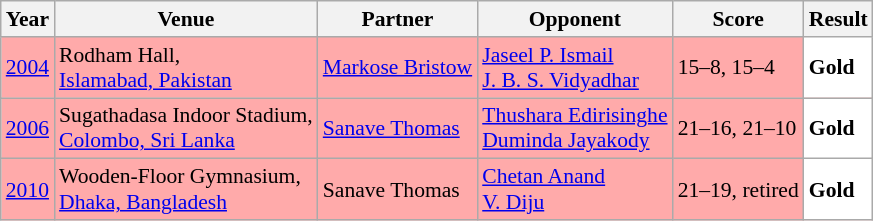<table class="sortable wikitable" style="font-size: 90%;">
<tr>
<th>Year</th>
<th>Venue</th>
<th>Partner</th>
<th>Opponent</th>
<th>Score</th>
<th>Result</th>
</tr>
<tr style="background:#FFAAAA">
<td align="center"><a href='#'>2004</a></td>
<td align="left">Rodham Hall,<br><a href='#'>Islamabad, Pakistan</a></td>
<td align="left"> <a href='#'>Markose Bristow</a></td>
<td align="left"> <a href='#'>Jaseel P. Ismail</a> <br>  <a href='#'>J. B. S. Vidyadhar</a></td>
<td align="left">15–8, 15–4</td>
<td style="text-align:left; background:white"> <strong>Gold</strong></td>
</tr>
<tr style="background:#FFAAAA">
<td align="center"><a href='#'>2006</a></td>
<td align="left">Sugathadasa Indoor Stadium,<br><a href='#'>Colombo, Sri Lanka</a></td>
<td align="left"> <a href='#'>Sanave Thomas</a></td>
<td align="left"> <a href='#'>Thushara Edirisinghe</a> <br>  <a href='#'>Duminda Jayakody</a></td>
<td align="left">21–16, 21–10</td>
<td style="text-align:left; background:white"> <strong>Gold</strong></td>
</tr>
<tr style="background:#FFAAAA">
<td align="center"><a href='#'>2010</a></td>
<td align="left">Wooden-Floor Gymnasium,<br><a href='#'>Dhaka, Bangladesh</a></td>
<td align="left"> Sanave Thomas</td>
<td align="left"> <a href='#'>Chetan Anand</a> <br>  <a href='#'>V. Diju</a></td>
<td align="left">21–19, retired</td>
<td style="text-align:left; background:white"> <strong>Gold</strong></td>
</tr>
</table>
